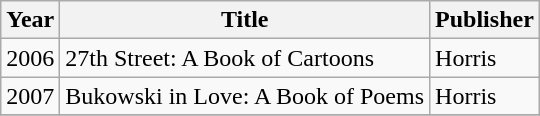<table class="wikitable">
<tr>
<th>Year</th>
<th>Title</th>
<th>Publisher</th>
</tr>
<tr>
<td>2006</td>
<td>27th Street: A Book of Cartoons</td>
<td>Horris</td>
</tr>
<tr>
<td>2007</td>
<td>Bukowski in Love: A Book of Poems</td>
<td>Horris</td>
</tr>
<tr>
</tr>
</table>
